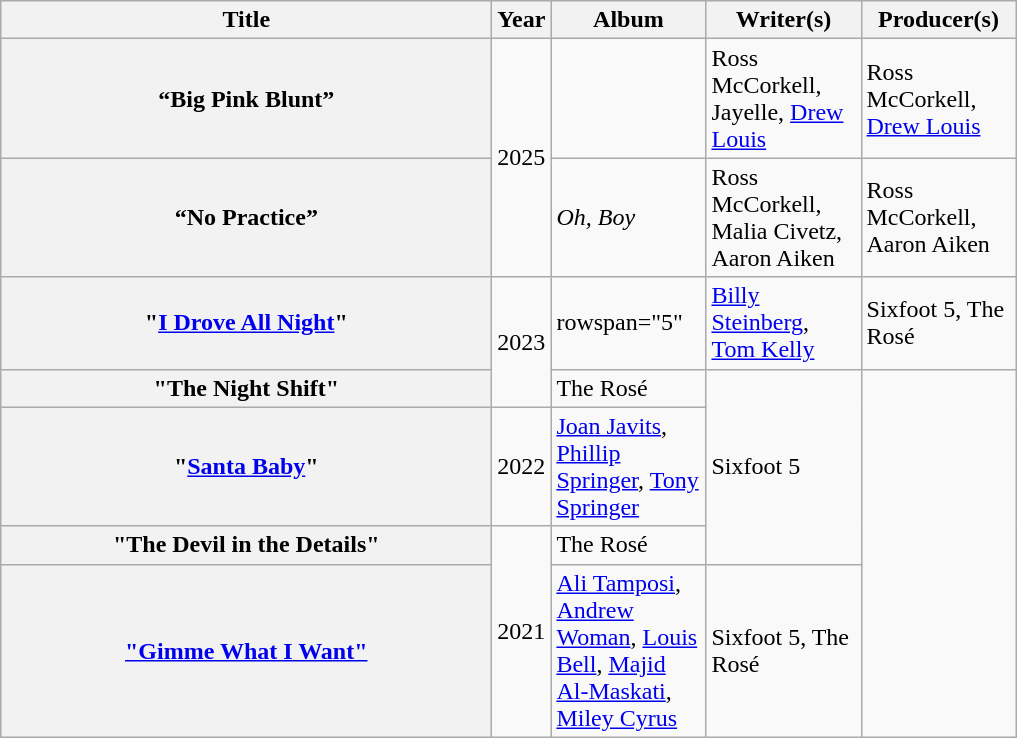<table class="wikitable plainrowheaders" style="text-align:left;">
<tr>
<th scope="col" style="width:20em;">Title</th>
<th scope="col" style="width:2em;">Year</th>
<th scope="col" style="width:6em;">Album</th>
<th scope="col" style="width:6em;">Writer(s)</th>
<th scope="col" style="width:6em;">Producer(s)</th>
</tr>
<tr>
<th scope="row">“Big Pink Blunt”</th>
<td rowspan="2">2025</td>
<td></td>
<td>Ross McCorkell, Jayelle, <a href='#'>Drew Louis</a></td>
<td>Ross McCorkell, <a href='#'>Drew Louis</a></td>
</tr>
<tr>
<th scope="row">“No Practice”</th>
<td><em>Oh, Boy</em></td>
<td>Ross McCorkell, Malia Civetz, Aaron Aiken</td>
<td>Ross McCorkell, Aaron Aiken</td>
</tr>
<tr>
<th scope="row">"<a href='#'>I Drove All Night</a>"</th>
<td rowspan="2">2023</td>
<td>rowspan="5"</td>
<td><a href='#'>Billy Steinberg</a>, <a href='#'>Tom Kelly</a></td>
<td>Sixfoot 5, The Rosé</td>
</tr>
<tr>
<th scope="row">"The Night Shift"</th>
<td>The Rosé</td>
<td rowspan="3">Sixfoot 5</td>
</tr>
<tr>
<th scope="row">"<a href='#'>Santa Baby</a>"</th>
<td>2022</td>
<td><a href='#'>Joan Javits</a>, <a href='#'>Phillip Springer</a>, <a href='#'>Tony Springer</a></td>
</tr>
<tr>
<th scope="row">"The Devil in the Details"</th>
<td rowspan="2">2021</td>
<td>The Rosé</td>
</tr>
<tr>
<th scope="row"><a href='#'>"Gimme What I Want"</a></th>
<td><a href='#'>Ali Tamposi</a>, <a href='#'>Andrew Woman</a>, <a href='#'>Louis Bell</a>, <a href='#'>Majid Al-Maskati</a>, <a href='#'>Miley Cyrus</a></td>
<td>Sixfoot 5, The Rosé</td>
</tr>
</table>
